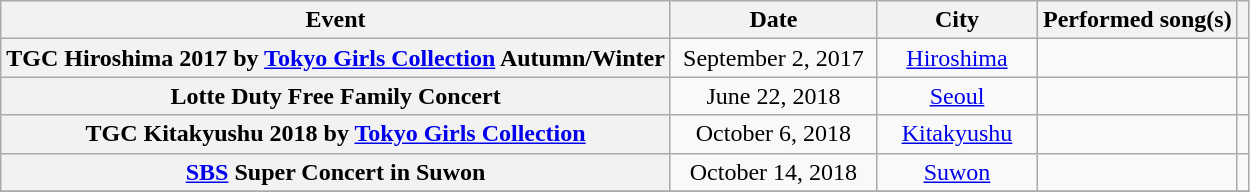<table class="wikitable sortable plainrowheaders" style="text-align:center;">
<tr>
<th>Event</th>
<th width="130">Date</th>
<th width="100">City</th>
<th>Performed song(s)</th>
<th scope="col" class="unsortable"></th>
</tr>
<tr>
<th scope="row" style="text-align:center;">TGC Hiroshima 2017 by <a href='#'>Tokyo Girls Collection</a> Autumn/Winter</th>
<td>September 2, 2017</td>
<td><a href='#'>Hiroshima</a></td>
<td></td>
<td></td>
</tr>
<tr>
<th scope="row" style="text-align:center;">Lotte Duty Free Family Concert</th>
<td>June 22, 2018</td>
<td><a href='#'>Seoul</a></td>
<td></td>
<td></td>
</tr>
<tr>
<th scope="row" style="text-align:center;">TGC Kitakyushu 2018 by <a href='#'>Tokyo Girls Collection</a></th>
<td>October 6, 2018</td>
<td><a href='#'>Kitakyushu</a></td>
<td></td>
<td></td>
</tr>
<tr>
<th scope="row" style="text-align:center;"><a href='#'>SBS</a> Super Concert in Suwon</th>
<td>October 14, 2018</td>
<td><a href='#'>Suwon</a></td>
<td></td>
<td></td>
</tr>
<tr>
</tr>
</table>
